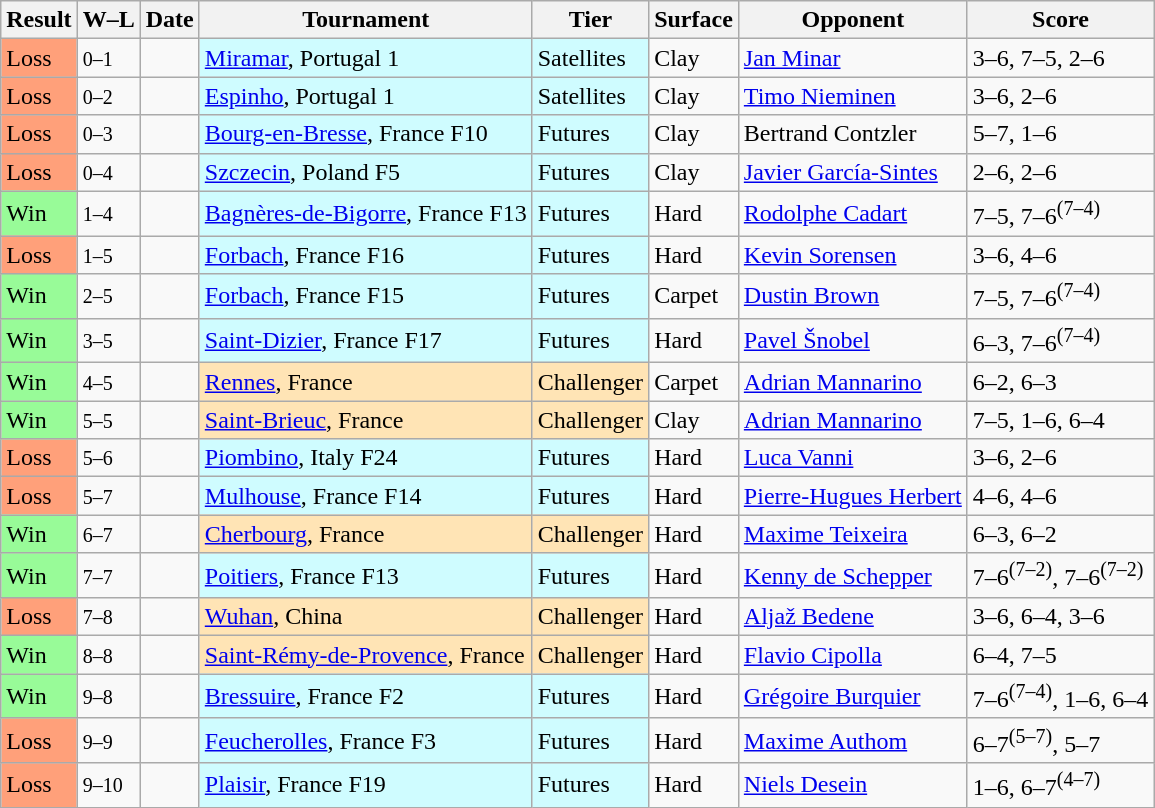<table class="sortable wikitable">
<tr>
<th>Result</th>
<th class="unsortable">W–L</th>
<th>Date</th>
<th>Tournament</th>
<th>Tier</th>
<th>Surface</th>
<th>Opponent</th>
<th class="unsortable">Score</th>
</tr>
<tr>
<td bgcolor=FFA07A>Loss</td>
<td><small>0–1</small></td>
<td></td>
<td style=background:#cffcff><a href='#'>Miramar</a>, Portugal 1</td>
<td style=background:#cffcff>Satellites</td>
<td>Clay</td>
<td> <a href='#'>Jan Minar</a></td>
<td>3–6, 7–5, 2–6</td>
</tr>
<tr>
<td bgcolor=FFA07A>Loss</td>
<td><small>0–2</small></td>
<td></td>
<td style=background:#cffcff><a href='#'>Espinho</a>, Portugal 1</td>
<td style=background:#cffcff>Satellites</td>
<td>Clay</td>
<td> <a href='#'>Timo Nieminen</a></td>
<td>3–6, 2–6</td>
</tr>
<tr>
<td bgcolor=FFA07A>Loss</td>
<td><small>0–3</small></td>
<td></td>
<td style=background:#cffcff><a href='#'>Bourg-en-Bresse</a>, France F10</td>
<td style=background:#cffcff>Futures</td>
<td>Clay</td>
<td> Bertrand Contzler</td>
<td>5–7, 1–6</td>
</tr>
<tr>
<td bgcolor=FFA07A>Loss</td>
<td><small>0–4</small></td>
<td></td>
<td style=background:#cffcff><a href='#'>Szczecin</a>, Poland F5</td>
<td style=background:#cffcff>Futures</td>
<td>Clay</td>
<td> <a href='#'>Javier García-Sintes</a></td>
<td>2–6, 2–6</td>
</tr>
<tr>
<td bgcolor=98FB98>Win</td>
<td><small>1–4</small></td>
<td></td>
<td style=background:#cffcff><a href='#'>Bagnères-de-Bigorre</a>, France F13</td>
<td style=background:#cffcff>Futures</td>
<td>Hard</td>
<td> <a href='#'>Rodolphe Cadart</a></td>
<td>7–5, 7–6<sup>(7–4)</sup></td>
</tr>
<tr>
<td bgcolor=FFA07A>Loss</td>
<td><small>1–5</small></td>
<td></td>
<td style=background:#cffcff><a href='#'>Forbach</a>, France F16</td>
<td style=background:#cffcff>Futures</td>
<td>Hard</td>
<td> <a href='#'>Kevin Sorensen</a></td>
<td>3–6, 4–6</td>
</tr>
<tr>
<td bgcolor=98FB98>Win</td>
<td><small>2–5</small></td>
<td></td>
<td style=background:#cffcff><a href='#'>Forbach</a>, France F15</td>
<td style=background:#cffcff>Futures</td>
<td>Carpet</td>
<td> <a href='#'>Dustin Brown</a></td>
<td>7–5, 7–6<sup>(7–4)</sup></td>
</tr>
<tr>
<td bgcolor=98FB98>Win</td>
<td><small>3–5</small></td>
<td></td>
<td style=background:#cffcff><a href='#'>Saint-Dizier</a>, France F17</td>
<td style=background:#cffcff>Futures</td>
<td>Hard</td>
<td> <a href='#'>Pavel Šnobel</a></td>
<td>6–3, 7–6<sup>(7–4)</sup></td>
</tr>
<tr>
<td bgcolor=98FB98>Win</td>
<td><small>4–5</small></td>
<td></td>
<td style=background:moccasin><a href='#'>Rennes</a>, France</td>
<td style=background:moccasin>Challenger</td>
<td>Carpet</td>
<td> <a href='#'>Adrian Mannarino</a></td>
<td>6–2, 6–3</td>
</tr>
<tr>
<td bgcolor=98FB98>Win</td>
<td><small>5–5</small></td>
<td></td>
<td style=background:moccasin><a href='#'>Saint-Brieuc</a>, France</td>
<td style=background:moccasin>Challenger</td>
<td>Clay</td>
<td> <a href='#'>Adrian Mannarino</a></td>
<td>7–5, 1–6, 6–4</td>
</tr>
<tr>
<td bgcolor=FFA07A>Loss</td>
<td><small>5–6</small></td>
<td></td>
<td style=background:#cffcff><a href='#'>Piombino</a>, Italy F24</td>
<td style=background:#cffcff>Futures</td>
<td>Hard</td>
<td> <a href='#'>Luca Vanni</a></td>
<td>3–6, 2–6</td>
</tr>
<tr>
<td bgcolor=FFA07A>Loss</td>
<td><small>5–7</small></td>
<td></td>
<td style=background:#cffcff><a href='#'>Mulhouse</a>, France F14</td>
<td style=background:#cffcff>Futures</td>
<td>Hard</td>
<td> <a href='#'>Pierre-Hugues Herbert</a></td>
<td>4–6, 4–6</td>
</tr>
<tr>
<td bgcolor=98FB98>Win</td>
<td><small>6–7</small></td>
<td></td>
<td style=background:moccasin><a href='#'>Cherbourg</a>, France</td>
<td style=background:moccasin>Challenger</td>
<td>Hard</td>
<td> <a href='#'>Maxime Teixeira</a></td>
<td>6–3, 6–2</td>
</tr>
<tr>
<td bgcolor=98FB98>Win</td>
<td><small>7–7</small></td>
<td></td>
<td style=background:#cffcff><a href='#'>Poitiers</a>, France F13</td>
<td style=background:#cffcff>Futures</td>
<td>Hard</td>
<td> <a href='#'>Kenny de Schepper</a></td>
<td>7–6<sup>(7–2)</sup>, 7–6<sup>(7–2)</sup></td>
</tr>
<tr>
<td bgcolor=FFA07A>Loss</td>
<td><small>7–8</small></td>
<td></td>
<td style=background:moccasin><a href='#'>Wuhan</a>, China</td>
<td style=background:moccasin>Challenger</td>
<td>Hard</td>
<td> <a href='#'>Aljaž Bedene</a></td>
<td>3–6, 6–4, 3–6</td>
</tr>
<tr>
<td bgcolor=98FB98>Win</td>
<td><small>8–8</small></td>
<td></td>
<td style=background:moccasin><a href='#'>Saint-Rémy-de-Provence</a>, France</td>
<td style=background:moccasin>Challenger</td>
<td>Hard</td>
<td> <a href='#'>Flavio Cipolla</a></td>
<td>6–4, 7–5</td>
</tr>
<tr>
<td bgcolor=98FB98>Win</td>
<td><small>9–8</small></td>
<td></td>
<td style=background:#cffcff><a href='#'>Bressuire</a>, France F2</td>
<td style=background:#cffcff>Futures</td>
<td>Hard</td>
<td> <a href='#'>Grégoire Burquier</a></td>
<td>7–6<sup>(7–4)</sup>, 1–6, 6–4</td>
</tr>
<tr>
<td bgcolor=FFA07A>Loss</td>
<td><small>9–9</small></td>
<td></td>
<td style=background:#cffcff><a href='#'>Feucherolles</a>, France F3</td>
<td style=background:#cffcff>Futures</td>
<td>Hard</td>
<td> <a href='#'>Maxime Authom</a></td>
<td>6–7<sup>(5–7)</sup>, 5–7</td>
</tr>
<tr>
<td bgcolor=FFA07A>Loss</td>
<td><small>9–10</small></td>
<td></td>
<td style=background:#cffcff><a href='#'>Plaisir</a>, France F19</td>
<td style=background:#cffcff>Futures</td>
<td>Hard</td>
<td> <a href='#'>Niels Desein</a></td>
<td>1–6, 6–7<sup>(4–7)</sup></td>
</tr>
</table>
